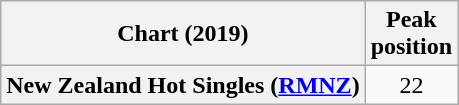<table class="wikitable plainrowheaders" style="text-align:center">
<tr>
<th scope="col">Chart (2019)</th>
<th scope="col">Peak<br>position</th>
</tr>
<tr>
<th scope="row">New Zealand Hot Singles (<a href='#'>RMNZ</a>)</th>
<td>22</td>
</tr>
</table>
